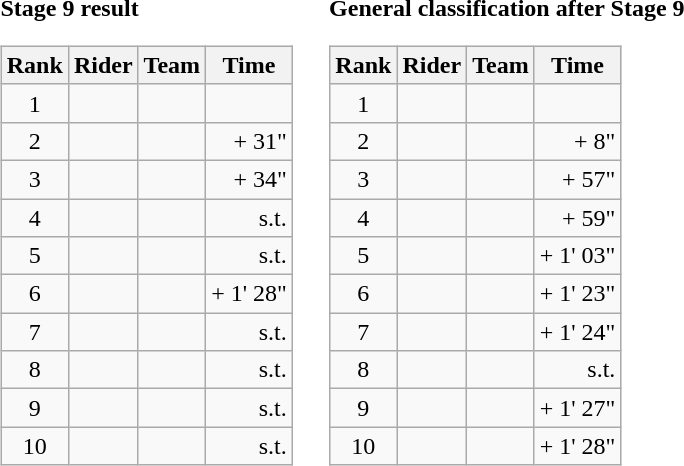<table>
<tr>
<td><strong>Stage 9 result</strong><br><table class="wikitable">
<tr>
<th scope="col">Rank</th>
<th scope="col">Rider</th>
<th scope="col">Team</th>
<th scope="col">Time</th>
</tr>
<tr>
<td style="text-align:center;">1</td>
<td></td>
<td></td>
<td style="text-align:right;"></td>
</tr>
<tr>
<td style="text-align:center;">2</td>
<td></td>
<td></td>
<td style="text-align:right;">+ 31"</td>
</tr>
<tr>
<td style="text-align:center;">3</td>
<td></td>
<td></td>
<td style="text-align:right;">+ 34"</td>
</tr>
<tr>
<td style="text-align:center;">4</td>
<td></td>
<td></td>
<td style="text-align:right;">s.t.</td>
</tr>
<tr>
<td style="text-align:center;">5</td>
<td></td>
<td></td>
<td style="text-align:right;">s.t.</td>
</tr>
<tr>
<td style="text-align:center;">6</td>
<td></td>
<td></td>
<td style="text-align:right;">+ 1' 28"</td>
</tr>
<tr>
<td style="text-align:center;">7</td>
<td></td>
<td></td>
<td style="text-align:right;">s.t.</td>
</tr>
<tr>
<td style="text-align:center;">8</td>
<td></td>
<td></td>
<td style="text-align:right;">s.t.</td>
</tr>
<tr>
<td style="text-align:center;">9</td>
<td></td>
<td></td>
<td style="text-align:right;">s.t.</td>
</tr>
<tr>
<td style="text-align:center;">10</td>
<td></td>
<td></td>
<td style="text-align:right;">s.t.</td>
</tr>
</table>
</td>
<td></td>
<td><strong>General classification after Stage 9</strong><br><table class="wikitable">
<tr>
<th scope="col">Rank</th>
<th scope="col">Rider</th>
<th scope="col">Team</th>
<th scope="col">Time</th>
</tr>
<tr>
<td style="text-align:center;">1</td>
<td></td>
<td></td>
<td style="text-align:right;"></td>
</tr>
<tr>
<td style="text-align:center;">2</td>
<td></td>
<td></td>
<td style="text-align:right;">+ 8"</td>
</tr>
<tr>
<td style="text-align:center;">3</td>
<td></td>
<td></td>
<td style="text-align:right;">+ 57"</td>
</tr>
<tr>
<td style="text-align:center;">4</td>
<td></td>
<td></td>
<td style="text-align:right;">+ 59"</td>
</tr>
<tr>
<td style="text-align:center;">5</td>
<td></td>
<td></td>
<td style="text-align:right;">+ 1' 03"</td>
</tr>
<tr>
<td style="text-align:center;">6</td>
<td></td>
<td></td>
<td style="text-align:right;">+ 1' 23"</td>
</tr>
<tr>
<td style="text-align:center;">7</td>
<td></td>
<td></td>
<td style="text-align:right;">+ 1' 24"</td>
</tr>
<tr>
<td style="text-align:center;">8</td>
<td></td>
<td></td>
<td style="text-align:right;">s.t.</td>
</tr>
<tr>
<td style="text-align:center;">9</td>
<td></td>
<td></td>
<td style="text-align:right;">+ 1' 27"</td>
</tr>
<tr>
<td style="text-align:center;">10</td>
<td></td>
<td></td>
<td style="text-align:right;">+ 1' 28"</td>
</tr>
</table>
</td>
</tr>
</table>
